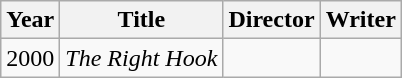<table class="wikitable">
<tr>
<th>Year</th>
<th>Title</th>
<th>Director</th>
<th>Writer</th>
</tr>
<tr>
<td>2000</td>
<td><em>The Right Hook</em></td>
<td></td>
<td></td>
</tr>
</table>
